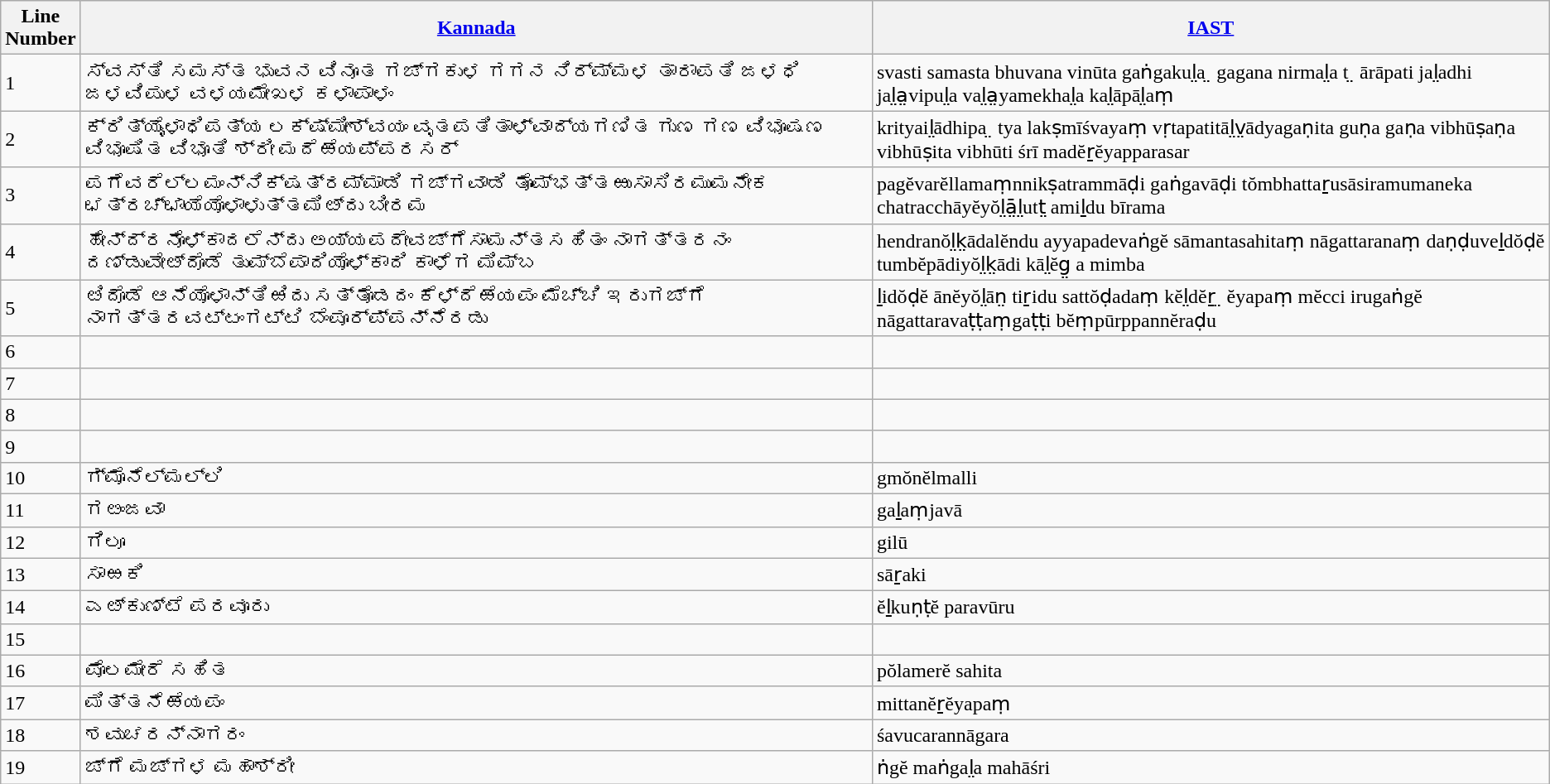<table class="wikitable">
<tr>
<th>Line<br>Number</th>
<th><a href='#'>Kannada</a></th>
<th><a href='#'>IAST</a></th>
</tr>
<tr>
<td>1</td>
<td>ಸ್ವಸ್ತಿ ಸಮಸ್ತ ಭುವನ ವಿನೂತ ಗಙ್ಗಕುಳ ಗಗನ ನಿರ್ಮ್ಮಳ ತಾರಾಪತಿ ಜಳಧಿ ಜಳವಿಪುಳ ವಳಯಮೇಖಳ ಕಳಾಪಾಳಂ</td>
<td>svasti samasta bhuvana vinūta gaṅgakul̤a ̤ gagana nirmal̤a t ̤ ārāpati jal̤adhi jal̤a̤vipul̤a val̤a̤yamekhal̤a kal̤āpāl̤aṃ</td>
</tr>
<tr>
<td>2</td>
<td>ಕ್ರಿತ್ಯೈಳಾಧಿಪತ್ಯ ಲಕ್ಷ್ಮೀಶ್ವಯಂ ವೃತಪತಿತಾಳ್ವಾದ್ಯಗಣಿತ ಗುಣ ಗಣ ವಿಭೂಷಣ ವಿಭೂಷಿತ ವಿಭೂತಿ ಶ್ರೀ ಮದೆಱೆಯಪ್ಪರಸರ್‌</td>
<td>krityail̤ādhipa ̤ tya lakṣmīśvayaṃ vṛtapatitāl̤v̤ādyagaṇita guṇa gaṇa vibhūṣaṇa vibhūṣita vibhūti śrī madĕṟĕyapparasar</td>
</tr>
<tr>
<td>3</td>
<td>ಪಗೆವರೆಲ್ಲಮಂನ್ನಿಕ್ಷತ್ರಮ್ಮಾಡಿ ಗಙ್ಗವಾಡಿ ತೊಮ್ಭತ್ತಱುಸಾಸಿರಮುಮನೇಕ ಛತ್ರಚ್ಛಾಯೆಯೊಳಾಳುತ್ತಮಿೞ್ದು ಬೀರಮ</td>
<td>pagĕvarĕllamaṃnnikṣatrammāḍi gaṅgavāḍi tŏmbhattaṟusāsiramumaneka chatracchāyĕyŏl̤ā̤l̤utt̤ amiḻdu bīrama</td>
</tr>
<tr>
<td>4</td>
<td>ಹೇನ್ದ್ರನೊಳ್ಕಾದಲೆನ್ದು ಅಯ್ಯಪದೇವಙ್ಗೆಸಾಮನ್ತಸಹಿತಂ ನಾಗತ್ತರನಂ ದಣ್ಡುವೇೞ್ದೊಡೆ ತುಮ್ಬೆಪಾದಿಯೊಳ್ಕಾದಿ ಕಾಳೆಗ ಮಿಮ್ಬ</td>
<td>hendranŏl̤k̤ādalĕndu ayyapadevaṅgĕ sāmantasahitaṃ nāgattaranaṃ daṇḍuveḻdŏḍĕ tumbĕpādiyŏl̤k̤ādi kāl̤ĕg̤ a mimba</td>
</tr>
<tr>
<td>5</td>
<td>ೞಿದೊಡೆ ಆನೆಯೊಳಾನ್ತಿಱಿದು ಸತ್ತೊಡದಂ ಕೆಳ್ದೆಱೆಯಪಂ ಮೆಚ್ಚಿ ಇರುಗಙ್ಗೆ ನಾಗತ್ತರವಟ್ಟಂಗಟ್ಟಿ ಬೆಂಪೂರ್ಪ್ಪನ್ನೆರಡು</td>
<td>ḻidŏḍĕ ānĕyŏl̤ān̤ tiṟidu sattŏḍadaṃ kĕl̤dĕṟ ̤ ĕyapaṃ mĕcci irugaṅgĕ nāgattaravaṭṭaṃgaṭṭi bĕṃpūrppannĕraḍu</td>
</tr>
<tr>
<td>6</td>
<td></td>
<td></td>
</tr>
<tr>
<td>7</td>
<td></td>
<td></td>
</tr>
<tr>
<td>8</td>
<td></td>
<td></td>
</tr>
<tr>
<td>9</td>
<td></td>
<td></td>
</tr>
<tr>
<td>10</td>
<td>ಗ್ಮೊನೆಲ್ಮಲ್ಲಿ</td>
<td>gmŏnĕlmalli</td>
</tr>
<tr>
<td>11</td>
<td>ಗೞಂಜವಾ</td>
<td>gaḻaṃjavā</td>
</tr>
<tr>
<td>12</td>
<td>ಗಿಲೂ</td>
<td>gilū</td>
</tr>
<tr>
<td>13</td>
<td>ಸಾಱಕಿ</td>
<td>sāṟaki</td>
</tr>
<tr>
<td>14</td>
<td>ಎೞ್ಕುಣ್ಟೆ ಪರವೂರು</td>
<td>ĕḻkuṇṭĕ paravūru</td>
</tr>
<tr>
<td>15</td>
<td></td>
<td></td>
</tr>
<tr>
<td>16</td>
<td>ಪೊಲಮೇರೆ ಸಹಿತ</td>
<td>pŏlamerĕ sahita</td>
</tr>
<tr>
<td>17</td>
<td>ಮಿತ್ತನೆಱೆಯಪಂ</td>
<td>mittanĕṟĕyapaṃ</td>
</tr>
<tr>
<td>18</td>
<td>ಶವುಚರನ್ನಾಗರಂ</td>
<td>śavucarannāgara</td>
</tr>
<tr>
<td>19</td>
<td>ಙ್ಗೆ ಮಙ್ಗಳ ಮಹಾಶ್ರೀ</td>
<td>ṅgĕ maṅgal̤a mahāśri</td>
</tr>
</table>
